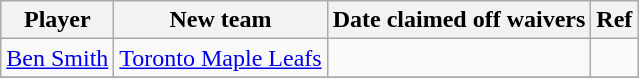<table class="wikitable">
<tr>
<th>Player</th>
<th>New team</th>
<th>Date claimed off waivers</th>
<th>Ref</th>
</tr>
<tr>
<td><a href='#'>Ben Smith</a></td>
<td><a href='#'>Toronto Maple Leafs</a></td>
<td></td>
<td></td>
</tr>
<tr>
</tr>
</table>
